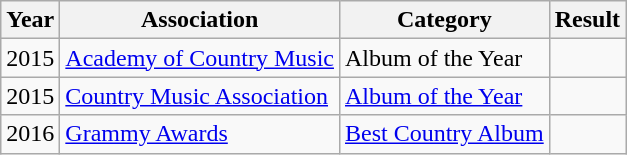<table class="wikitable">
<tr>
<th>Year</th>
<th>Association</th>
<th>Category</th>
<th>Result</th>
</tr>
<tr>
<td>2015</td>
<td><a href='#'>Academy of Country Music</a></td>
<td>Album of the Year</td>
<td></td>
</tr>
<tr>
<td>2015</td>
<td><a href='#'>Country Music Association</a></td>
<td><a href='#'>Album of the Year</a></td>
<td></td>
</tr>
<tr>
<td>2016</td>
<td><a href='#'>Grammy Awards</a></td>
<td><a href='#'>Best Country Album</a></td>
<td></td>
</tr>
</table>
